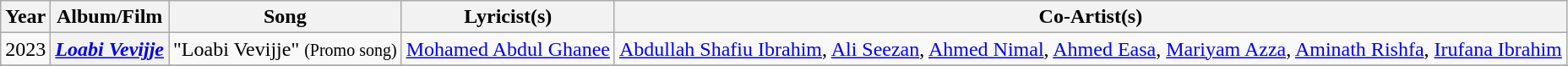<table class="wikitable plainrowheaders">
<tr>
<th scope="col">Year</th>
<th scope="col">Album/Film</th>
<th scope="col">Song</th>
<th scope="col">Lyricist(s)</th>
<th scope="col">Co-Artist(s)</th>
</tr>
<tr>
<td>2023</td>
<th scope="row"><em><a href='#'>Loabi Vevijje</a></em></th>
<td>"Loabi Vevijje" <small>(Promo song)</small></td>
<td><a href='#'>Mohamed Abdul Ghanee</a></td>
<td><a href='#'>Abdullah Shafiu Ibrahim</a>, <a href='#'>Ali Seezan</a>, <a href='#'>Ahmed Nimal</a>, <a href='#'>Ahmed Easa</a>, <a href='#'>Mariyam Azza</a>, <a href='#'>Aminath Rishfa</a>, <a href='#'>Irufana Ibrahim</a></td>
</tr>
<tr>
</tr>
</table>
